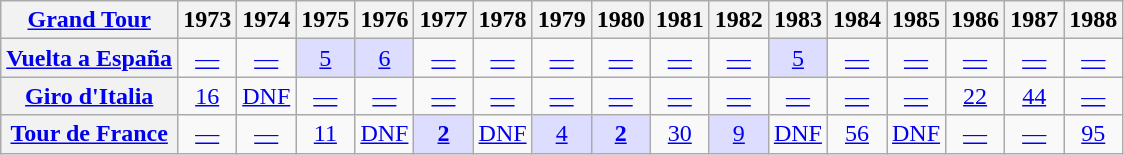<table class="wikitable plainrowheaders">
<tr>
<th scope="col"><a href='#'>Grand Tour</a></th>
<th scope="col">1973</th>
<th scope="col">1974</th>
<th scope="col">1975</th>
<th scope="col">1976</th>
<th scope="col">1977</th>
<th scope="col">1978</th>
<th scope="col">1979</th>
<th scope="col">1980</th>
<th scope="col">1981</th>
<th scope="col">1982</th>
<th scope="col">1983</th>
<th scope="col">1984</th>
<th scope="col">1985</th>
<th scope="col">1986</th>
<th scope="col">1987</th>
<th scope="col">1988</th>
</tr>
<tr style="text-align:center;">
<th scope="row"> <a href='#'>Vuelta a España</a></th>
<td><a href='#'>—</a></td>
<td><a href='#'>—</a></td>
<td style="background:#ddddff;"><a href='#'>5</a></td>
<td style="background:#ddddff;"><a href='#'>6</a></td>
<td><a href='#'>—</a></td>
<td><a href='#'>—</a></td>
<td><a href='#'>—</a></td>
<td><a href='#'>—</a></td>
<td><a href='#'>—</a></td>
<td><a href='#'>—</a></td>
<td style="background:#ddddff;"><a href='#'>5</a></td>
<td><a href='#'>—</a></td>
<td><a href='#'>—</a></td>
<td><a href='#'>—</a></td>
<td><a href='#'>—</a></td>
<td><a href='#'>—</a></td>
</tr>
<tr style="text-align:center;">
<th scope="row"> <a href='#'>Giro d'Italia</a></th>
<td><a href='#'>16</a></td>
<td><a href='#'>DNF</a></td>
<td><a href='#'>—</a></td>
<td><a href='#'>—</a></td>
<td><a href='#'>—</a></td>
<td><a href='#'>—</a></td>
<td><a href='#'>—</a></td>
<td><a href='#'>—</a></td>
<td><a href='#'>—</a></td>
<td><a href='#'>—</a></td>
<td><a href='#'>—</a></td>
<td><a href='#'>—</a></td>
<td><a href='#'>—</a></td>
<td><a href='#'>22</a></td>
<td><a href='#'>44</a></td>
<td><a href='#'>—</a></td>
</tr>
<tr style="text-align:center;">
<th scope="row"> <a href='#'>Tour de France</a></th>
<td><a href='#'>—</a></td>
<td><a href='#'>—</a></td>
<td><a href='#'>11</a></td>
<td><a href='#'>DNF</a></td>
<td style="background:#ddddff;"><a href='#'><strong>2</strong></a></td>
<td><a href='#'>DNF</a></td>
<td style="background:#ddddff;"><a href='#'>4</a></td>
<td style="background:#ddddff;"><a href='#'><strong>2</strong></a></td>
<td><a href='#'>30</a></td>
<td style="background:#ddddff;"><a href='#'>9</a></td>
<td><a href='#'>DNF</a></td>
<td><a href='#'>56</a></td>
<td><a href='#'>DNF</a></td>
<td><a href='#'>—</a></td>
<td><a href='#'>—</a></td>
<td><a href='#'>95</a></td>
</tr>
</table>
